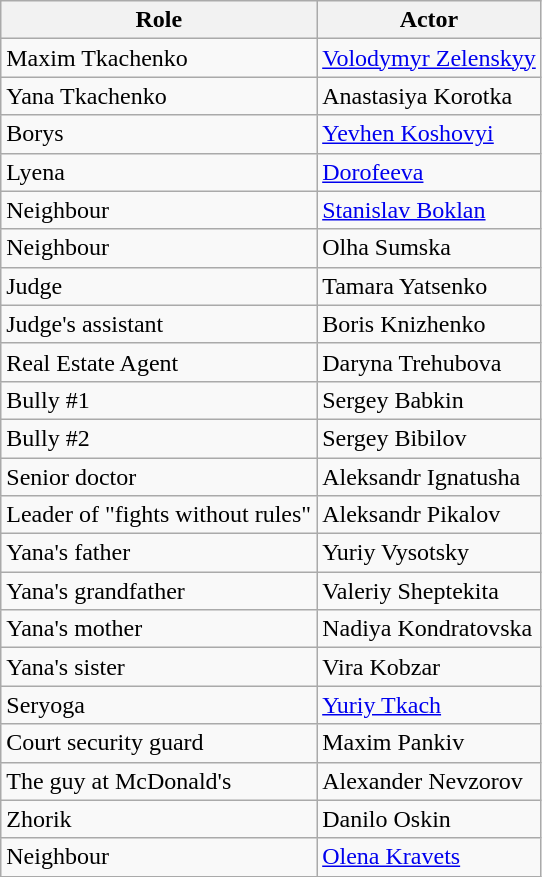<table class="wikitable">
<tr>
<th>Role</th>
<th>Actor</th>
</tr>
<tr>
<td>Maxim Tkachenko</td>
<td><a href='#'>Volodymyr Zelenskyy</a></td>
</tr>
<tr>
<td>Yana Tkachenko</td>
<td>Anastasiya Korotka</td>
</tr>
<tr>
<td>Borys</td>
<td><a href='#'>Yevhen Koshovyi</a></td>
</tr>
<tr>
<td>Lyena</td>
<td><a href='#'>Dorofeeva</a></td>
</tr>
<tr>
<td>Neighbour</td>
<td><a href='#'>Stanislav Boklan</a></td>
</tr>
<tr>
<td>Neighbour</td>
<td>Olha Sumska</td>
</tr>
<tr>
<td>Judge</td>
<td>Tamara Yatsenko</td>
</tr>
<tr>
<td>Judge's assistant</td>
<td>Boris Knizhenko</td>
</tr>
<tr>
<td>Real Estate Agent</td>
<td>Daryna Trehubova</td>
</tr>
<tr>
<td>Bully #1</td>
<td>Sergey Babkin</td>
</tr>
<tr>
<td>Bully #2</td>
<td>Sergey Bibilov</td>
</tr>
<tr>
<td>Senior doctor</td>
<td>Aleksandr Ignatusha</td>
</tr>
<tr>
<td>Leader of "fights without rules"</td>
<td>Aleksandr Pikalov</td>
</tr>
<tr>
<td>Yana's father</td>
<td>Yuriy Vysotsky</td>
</tr>
<tr>
<td>Yana's grandfather</td>
<td>Valeriy Sheptekita</td>
</tr>
<tr>
<td>Yana's mother</td>
<td>Nadiya Kondratovska</td>
</tr>
<tr>
<td>Yana's sister</td>
<td>Vira Kobzar</td>
</tr>
<tr>
<td>Seryoga</td>
<td><a href='#'>Yuriy Tkach</a></td>
</tr>
<tr>
<td>Court security guard</td>
<td>Maxim Pankiv</td>
</tr>
<tr>
<td>The guy at McDonald's</td>
<td>Alexander Nevzorov</td>
</tr>
<tr>
<td>Zhorik</td>
<td>Danilo Oskin</td>
</tr>
<tr>
<td>Neighbour</td>
<td><a href='#'>Olena Kravets</a></td>
</tr>
</table>
